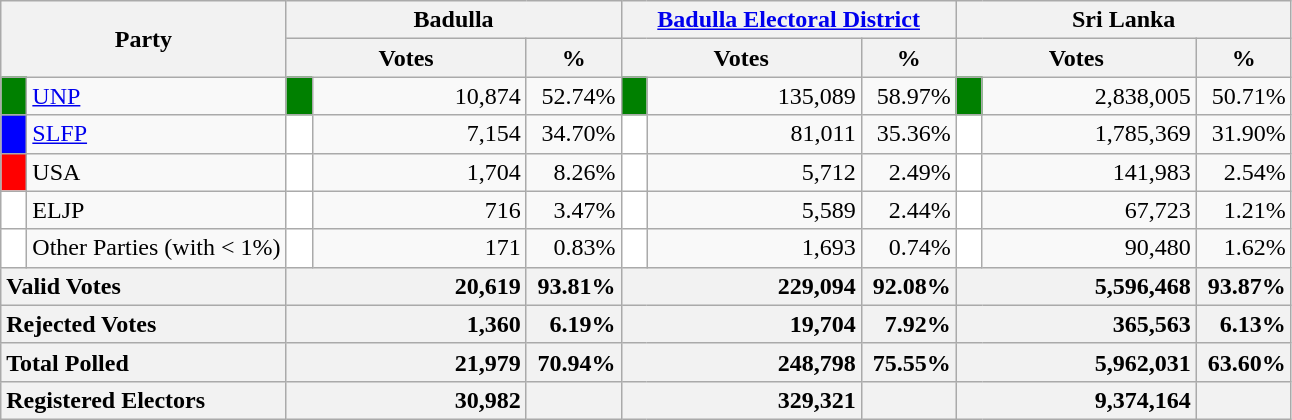<table class="wikitable">
<tr>
<th colspan="2" width="144px"rowspan="2">Party</th>
<th colspan="3" width="216px">Badulla</th>
<th colspan="3" width="216px"><a href='#'>Badulla Electoral District</a></th>
<th colspan="3" width="216px">Sri Lanka</th>
</tr>
<tr>
<th colspan="2" width="144px">Votes</th>
<th>%</th>
<th colspan="2" width="144px">Votes</th>
<th>%</th>
<th colspan="2" width="144px">Votes</th>
<th>%</th>
</tr>
<tr>
<td style="background-color:green;" width="10px"></td>
<td style="text-align:left;"><a href='#'>UNP</a></td>
<td style="background-color:green;" width="10px"></td>
<td style="text-align:right;">10,874</td>
<td style="text-align:right;">52.74%</td>
<td style="background-color:green;" width="10px"></td>
<td style="text-align:right;">135,089</td>
<td style="text-align:right;">58.97%</td>
<td style="background-color:green;" width="10px"></td>
<td style="text-align:right;">2,838,005</td>
<td style="text-align:right;">50.71%</td>
</tr>
<tr>
<td style="background-color:blue;" width="10px"></td>
<td style="text-align:left;"><a href='#'>SLFP</a></td>
<td style="background-color:white;" width="10px"></td>
<td style="text-align:right;">7,154</td>
<td style="text-align:right;">34.70%</td>
<td style="background-color:white;" width="10px"></td>
<td style="text-align:right;">81,011</td>
<td style="text-align:right;">35.36%</td>
<td style="background-color:white;" width="10px"></td>
<td style="text-align:right;">1,785,369</td>
<td style="text-align:right;">31.90%</td>
</tr>
<tr>
<td style="background-color:red;" width="10px"></td>
<td style="text-align:left;">USA</td>
<td style="background-color:white;" width="10px"></td>
<td style="text-align:right;">1,704</td>
<td style="text-align:right;">8.26%</td>
<td style="background-color:white;" width="10px"></td>
<td style="text-align:right;">5,712</td>
<td style="text-align:right;">2.49%</td>
<td style="background-color:white;" width="10px"></td>
<td style="text-align:right;">141,983</td>
<td style="text-align:right;">2.54%</td>
</tr>
<tr>
<td style="background-color:white;" width="10px"></td>
<td style="text-align:left;">ELJP</td>
<td style="background-color:white;" width="10px"></td>
<td style="text-align:right;">716</td>
<td style="text-align:right;">3.47%</td>
<td style="background-color:white;" width="10px"></td>
<td style="text-align:right;">5,589</td>
<td style="text-align:right;">2.44%</td>
<td style="background-color:white;" width="10px"></td>
<td style="text-align:right;">67,723</td>
<td style="text-align:right;">1.21%</td>
</tr>
<tr>
<td style="background-color:white;" width="10px"></td>
<td style="text-align:left;">Other Parties (with < 1%)</td>
<td style="background-color:white;" width="10px"></td>
<td style="text-align:right;">171</td>
<td style="text-align:right;">0.83%</td>
<td style="background-color:white;" width="10px"></td>
<td style="text-align:right;">1,693</td>
<td style="text-align:right;">0.74%</td>
<td style="background-color:white;" width="10px"></td>
<td style="text-align:right;">90,480</td>
<td style="text-align:right;">1.62%</td>
</tr>
<tr>
<th colspan="2" width="144px"style="text-align:left;">Valid Votes</th>
<th style="text-align:right;"colspan="2" width="144px">20,619</th>
<th style="text-align:right;">93.81%</th>
<th style="text-align:right;"colspan="2" width="144px">229,094</th>
<th style="text-align:right;">92.08%</th>
<th style="text-align:right;"colspan="2" width="144px">5,596,468</th>
<th style="text-align:right;">93.87%</th>
</tr>
<tr>
<th colspan="2" width="144px"style="text-align:left;">Rejected Votes</th>
<th style="text-align:right;"colspan="2" width="144px">1,360</th>
<th style="text-align:right;">6.19%</th>
<th style="text-align:right;"colspan="2" width="144px">19,704</th>
<th style="text-align:right;">7.92%</th>
<th style="text-align:right;"colspan="2" width="144px">365,563</th>
<th style="text-align:right;">6.13%</th>
</tr>
<tr>
<th colspan="2" width="144px"style="text-align:left;">Total Polled</th>
<th style="text-align:right;"colspan="2" width="144px">21,979</th>
<th style="text-align:right;">70.94%</th>
<th style="text-align:right;"colspan="2" width="144px">248,798</th>
<th style="text-align:right;">75.55%</th>
<th style="text-align:right;"colspan="2" width="144px">5,962,031</th>
<th style="text-align:right;">63.60%</th>
</tr>
<tr>
<th colspan="2" width="144px"style="text-align:left;">Registered Electors</th>
<th style="text-align:right;"colspan="2" width="144px">30,982</th>
<th></th>
<th style="text-align:right;"colspan="2" width="144px">329,321</th>
<th></th>
<th style="text-align:right;"colspan="2" width="144px">9,374,164</th>
<th></th>
</tr>
</table>
